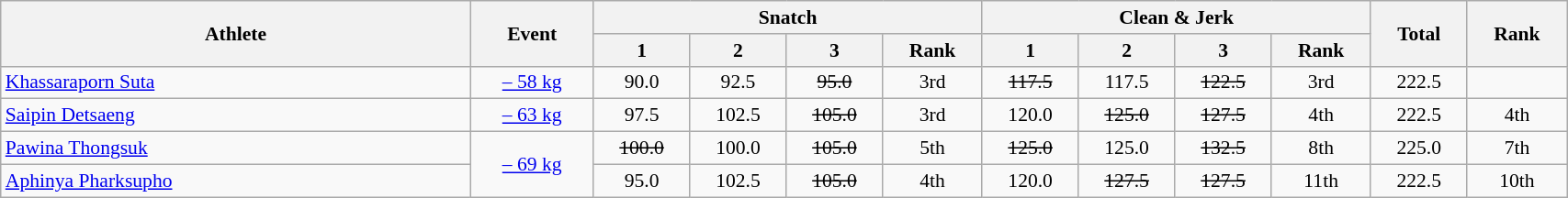<table class=wikitable style="font-size:90%" width="90%">
<tr>
<th rowspan="2">Athlete</th>
<th rowspan="2">Event</th>
<th colspan="4">Snatch</th>
<th colspan="4">Clean & Jerk</th>
<th rowspan="2">Total</th>
<th rowspan="2">Rank</th>
</tr>
<tr>
<th>1</th>
<th>2</th>
<th>3</th>
<th>Rank</th>
<th>1</th>
<th>2</th>
<th>3</th>
<th>Rank</th>
</tr>
<tr>
<td width=30%><a href='#'>Khassaraporn Suta</a></td>
<td align=center><a href='#'>– 58 kg</a></td>
<td align=center>90.0</td>
<td align=center>92.5</td>
<td align=center><s>95.0</s></td>
<td align=center>3rd</td>
<td align=center><s>117.5</s></td>
<td align=center>117.5</td>
<td align=center><s>122.5</s></td>
<td align=center>3rd</td>
<td align=center>222.5</td>
<td align=center></td>
</tr>
<tr>
<td width=30%><a href='#'>Saipin Detsaeng</a></td>
<td align=center><a href='#'>– 63 kg</a></td>
<td align=center>97.5</td>
<td align=center>102.5</td>
<td align=center><s>105.0</s></td>
<td align=center>3rd</td>
<td align=center>120.0</td>
<td align=center><s>125.0</s></td>
<td align=center><s>127.5</s></td>
<td align=center>4th</td>
<td align=center>222.5</td>
<td align=center>4th</td>
</tr>
<tr>
<td width=30%><a href='#'>Pawina Thongsuk</a></td>
<td align=center rowspan=2><a href='#'>– 69 kg</a></td>
<td align=center><s>100.0</s></td>
<td align=center>100.0</td>
<td align=center><s>105.0</s></td>
<td align=center>5th</td>
<td align=center><s>125.0</s></td>
<td align=center>125.0</td>
<td align=center><s>132.5</s></td>
<td align=center>8th</td>
<td align=center>225.0</td>
<td align=center>7th</td>
</tr>
<tr>
<td width=30%><a href='#'>Aphinya Pharksupho</a></td>
<td align=center>95.0</td>
<td align=center>102.5</td>
<td align=center><s>105.0</s></td>
<td align=center>4th</td>
<td align=center>120.0</td>
<td align=center><s>127.5</s></td>
<td align=center><s>127.5</s></td>
<td align=center>11th</td>
<td align=center>222.5</td>
<td align=center>10th</td>
</tr>
</table>
